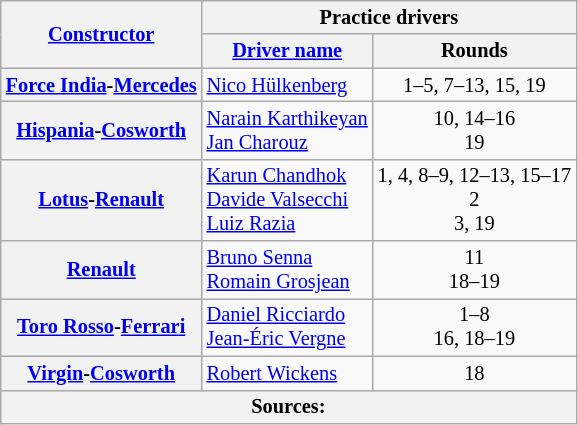<table class="wikitable" style="font-size:85%">
<tr>
<th scope="col" rowspan="2"><a href='#'>Constructor</a></th>
<th colspan="3" scope="col" class="unsortable">Practice drivers</th>
</tr>
<tr>
<th scope="col" class="unsortable"><a href='#'>Driver name</a></th>
<th class="unsortable">Rounds</th>
</tr>
<tr>
<th nowrap><a href='#'>Force India</a>-<a href='#'>Mercedes</a></th>
<td nowrap> <a href='#'>Nico Hülkenberg</a></td>
<td align="center" nowrap>1–5, 7–13, 15, 19</td>
</tr>
<tr>
<th nowrap><a href='#'>Hispania</a>-<a href='#'>Cosworth</a></th>
<td nowrap> <a href='#'>Narain Karthikeyan</a><br> <a href='#'>Jan Charouz</a></td>
<td align="center" nowrap>10, 14–16<br>19</td>
</tr>
<tr>
<th nowrap><a href='#'>Lotus</a>-<a href='#'>Renault</a></th>
<td nowrap> <a href='#'>Karun Chandhok</a><br> <a href='#'>Davide Valsecchi</a><br> <a href='#'>Luiz Razia</a></td>
<td align="center" nowrap>1, 4, 8–9, 12–13, 15–17<br>2<br>3, 19</td>
</tr>
<tr>
<th nowrap><a href='#'>Renault</a></th>
<td nowrap> <a href='#'>Bruno Senna</a><br> <a href='#'>Romain Grosjean</a></td>
<td align="center" nowrap>11<br>18–19</td>
</tr>
<tr>
<th nowrap><a href='#'>Toro Rosso</a>-<a href='#'>Ferrari</a></th>
<td nowrap> <a href='#'>Daniel Ricciardo</a><br> <a href='#'>Jean-Éric Vergne</a></td>
<td align="center" nowrap>1–8<br>16, 18–19</td>
</tr>
<tr>
<th nowrap><a href='#'>Virgin</a>-<a href='#'>Cosworth</a></th>
<td nowrap> <a href='#'>Robert Wickens</a></td>
<td align="center" nowrap>18</td>
</tr>
<tr>
<th colspan=3>Sources:</th>
</tr>
</table>
